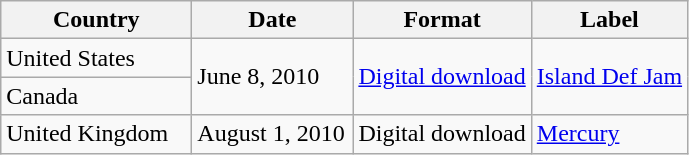<table class="wikitable">
<tr>
<th style="width:120px;">Country</th>
<th style="width:100px;">Date</th>
<th>Format</th>
<th>Label</th>
</tr>
<tr>
<td>United States</td>
<td rowspan="2">June 8, 2010</td>
<td rowspan="2"><a href='#'>Digital download</a></td>
<td rowspan="2"><a href='#'>Island Def Jam</a></td>
</tr>
<tr>
<td>Canada</td>
</tr>
<tr>
<td>United Kingdom</td>
<td>August 1, 2010</td>
<td>Digital download</td>
<td><a href='#'>Mercury</a></td>
</tr>
</table>
